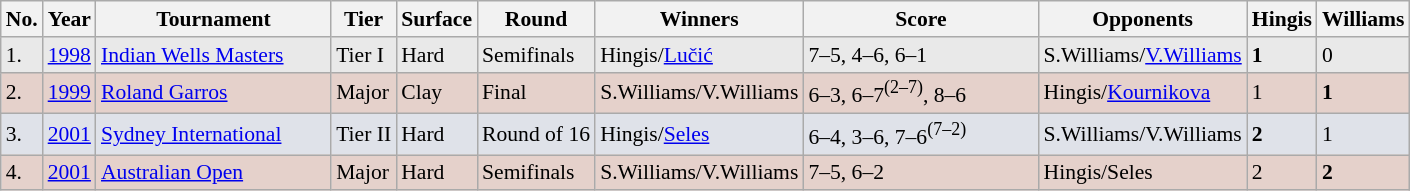<table class="sortable wikitable" style="font-size:90%;">
<tr>
<th>No.</th>
<th>Year</th>
<th width=150>Tournament</th>
<th>Tier</th>
<th>Surface</th>
<th>Round</th>
<th>Winners</th>
<th width=150>Score</th>
<th>Opponents</th>
<th>Hingis</th>
<th>Williams</th>
</tr>
<tr bgcolor="#e9e9e9">
<td>1.</td>
<td><a href='#'>1998</a></td>
<td> <a href='#'>Indian Wells Masters</a></td>
<td>Tier I</td>
<td>Hard</td>
<td>Semifinals</td>
<td>Hingis/<a href='#'>Lučić</a></td>
<td>7–5, 4–6, 6–1</td>
<td>S.Williams/<a href='#'>V.Williams</a></td>
<td><strong>1</strong></td>
<td>0</td>
</tr>
<tr bgcolor="#e5d1cb">
<td>2.</td>
<td><a href='#'>1999</a></td>
<td> <a href='#'>Roland Garros</a></td>
<td>Major</td>
<td>Clay</td>
<td>Final</td>
<td>S.Williams/V.Williams</td>
<td>6–3, 6–7<sup>(2–7)</sup>, 8–6</td>
<td>Hingis/<a href='#'>Kournikova</a></td>
<td>1</td>
<td><strong>1</strong></td>
</tr>
<tr bgcolor="#dfe2e9">
<td>3.</td>
<td><a href='#'>2001</a></td>
<td> <a href='#'>Sydney International</a></td>
<td>Tier II</td>
<td>Hard</td>
<td>Round of 16</td>
<td>Hingis/<a href='#'>Seles</a></td>
<td>6–4, 3–6, 7–6<sup>(7–2)</sup></td>
<td>S.Williams/V.Williams</td>
<td><strong>2</strong></td>
<td>1</td>
</tr>
<tr bgcolor="#e5d1cb">
<td>4.</td>
<td><a href='#'>2001</a></td>
<td> <a href='#'>Australian Open</a></td>
<td>Major</td>
<td>Hard</td>
<td>Semifinals</td>
<td>S.Williams/V.Williams</td>
<td>7–5, 6–2</td>
<td>Hingis/Seles</td>
<td>2</td>
<td><strong>2</strong></td>
</tr>
</table>
